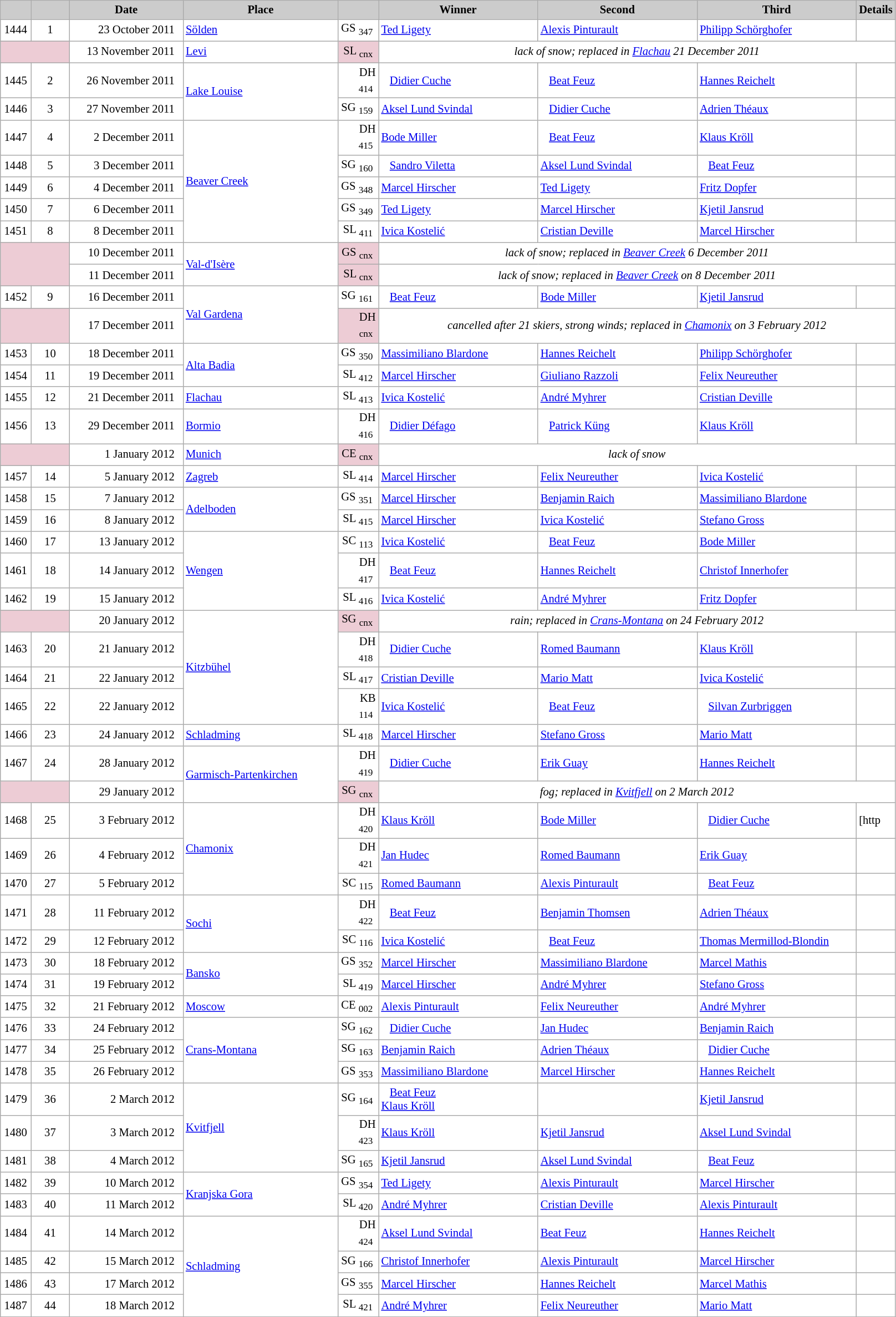<table class="wikitable plainrowheaders" style="background:#fff; font-size:86%; line-height:16px; border:grey solid 1px; border-collapse:collapse;">
<tr style="background:#ccc; text-align:center;">
<td align="center" width="30"></td>
<td align="center" width="40"></td>
<td align="center" width="130"><strong>Date</strong></td>
<td align="center" width="180"><strong>Place</strong></td>
<td align="center" width="42"></td>
<td align="center" width="185"><strong>Winner</strong></td>
<td align="center" width="185"><strong>Second</strong></td>
<td align="center" width="185"><strong>Third</strong></td>
<td align="center" width="10"><strong>Details</strong></td>
</tr>
<tr>
<td align=center>1444</td>
<td align=center>1</td>
<td align=right>23 October 2011  </td>
<td> <a href='#'>Sölden</a></td>
<td align=right>GS <sub>347</sub> </td>
<td> <a href='#'>Ted Ligety</a></td>
<td> <a href='#'>Alexis Pinturault</a></td>
<td> <a href='#'>Philipp Schörghofer</a></td>
<td></td>
</tr>
<tr>
<td colspan=2 bgcolor="EDCCD5"></td>
<td align=right>13 November 2011  </td>
<td> <a href='#'>Levi</a></td>
<td align=right bgcolor="EDCCD5">SL <sub>cnx</sub> </td>
<td colspan=4 align=center><em>lack of snow; replaced in <a href='#'>Flachau</a> 21 December 2011</em></td>
</tr>
<tr>
<td align=center>1445</td>
<td align=center>2</td>
<td align=right>26 November 2011  </td>
<td rowspan=2> <a href='#'>Lake Louise</a></td>
<td align=right>DH <sub>414</sub> </td>
<td>   <a href='#'>Didier Cuche</a></td>
<td>   <a href='#'>Beat Feuz</a></td>
<td> <a href='#'>Hannes Reichelt</a></td>
<td></td>
</tr>
<tr>
<td align=center>1446</td>
<td align=center>3</td>
<td align=right>27 November 2011  </td>
<td align=right>SG <sub>159</sub> </td>
<td> <a href='#'>Aksel Lund Svindal</a></td>
<td>   <a href='#'>Didier Cuche</a></td>
<td> <a href='#'>Adrien Théaux</a></td>
<td></td>
</tr>
<tr>
<td align=center>1447</td>
<td align=center>4</td>
<td align=right>2 December 2011  </td>
<td rowspan=5> <a href='#'>Beaver Creek</a></td>
<td align=right>DH <sub>415</sub> </td>
<td> <a href='#'>Bode Miller</a></td>
<td>   <a href='#'>Beat Feuz</a></td>
<td> <a href='#'>Klaus Kröll</a></td>
<td></td>
</tr>
<tr>
<td align=center>1448</td>
<td align=center>5</td>
<td align=right>3 December 2011  </td>
<td align=right>SG <sub>160</sub> </td>
<td>   <a href='#'>Sandro Viletta</a></td>
<td> <a href='#'>Aksel Lund Svindal</a></td>
<td>   <a href='#'>Beat Feuz</a></td>
<td></td>
</tr>
<tr>
<td align=center>1449</td>
<td align=center>6</td>
<td align=right>4 December 2011  </td>
<td align=right>GS <sub>348</sub> </td>
<td> <a href='#'>Marcel Hirscher</a></td>
<td> <a href='#'>Ted Ligety</a></td>
<td> <a href='#'>Fritz Dopfer</a></td>
<td></td>
</tr>
<tr>
<td align=center>1450</td>
<td align=center>7</td>
<td align=right><small></small>6 December 2011  </td>
<td align=right>GS <sub>349</sub> </td>
<td> <a href='#'>Ted Ligety</a></td>
<td> <a href='#'>Marcel Hirscher</a></td>
<td> <a href='#'>Kjetil Jansrud</a></td>
<td></td>
</tr>
<tr>
<td align=center>1451</td>
<td align=center>8</td>
<td align=right><small></small>8 December 2011  </td>
<td align=right>SL <sub>411</sub> </td>
<td> <a href='#'>Ivica Kostelić</a></td>
<td> <a href='#'>Cristian Deville</a></td>
<td> <a href='#'>Marcel Hirscher</a></td>
<td></td>
</tr>
<tr>
<td colspan=2 rowspan=2 bgcolor="EDCCD5"></td>
<td align=right>10 December 2011  </td>
<td rowspan=2> <a href='#'>Val-d'Isère</a></td>
<td align=right bgcolor="EDCCD5">GS <sub>cnx</sub> </td>
<td colspan=4 align=center><em>lack of snow; replaced in <a href='#'>Beaver Creek</a> 6 December 2011</em></td>
</tr>
<tr>
<td align=right>11 December 2011  </td>
<td align=right bgcolor="EDCCD5">SL <sub>cnx</sub> </td>
<td colspan=4 align=center><em>lack of snow; replaced in <a href='#'>Beaver Creek</a> on 8 December 2011</em></td>
</tr>
<tr>
<td align=center>1452</td>
<td align=center>9</td>
<td align=right>16 December 2011  </td>
<td rowspan=2> <a href='#'>Val Gardena</a></td>
<td align=right>SG <sub>161</sub> </td>
<td>   <a href='#'>Beat Feuz</a></td>
<td> <a href='#'>Bode Miller</a></td>
<td> <a href='#'>Kjetil Jansrud</a></td>
<td></td>
</tr>
<tr>
<td colspan=2 bgcolor="EDCCD5"></td>
<td align=right>17 December 2011  </td>
<td align=right bgcolor="EDCCD5">DH <sub>cnx</sub> </td>
<td colspan=4 align=center><em>cancelled after 21 skiers, strong winds; replaced in <a href='#'>Chamonix</a> on 3 February 2012</em></td>
</tr>
<tr>
<td align=center>1453</td>
<td align=center>10</td>
<td align=right>18 December 2011  </td>
<td rowspan=2> <a href='#'>Alta Badia</a></td>
<td align=right>GS <sub>350</sub> </td>
<td> <a href='#'>Massimiliano Blardone</a></td>
<td> <a href='#'>Hannes Reichelt</a></td>
<td> <a href='#'>Philipp Schörghofer</a></td>
<td></td>
</tr>
<tr>
<td align=center>1454</td>
<td align=center>11</td>
<td align=right>19 December 2011  </td>
<td align=right>SL <sub>412</sub> </td>
<td> <a href='#'>Marcel Hirscher</a></td>
<td> <a href='#'>Giuliano Razzoli</a></td>
<td> <a href='#'>Felix Neureuther</a></td>
<td></td>
</tr>
<tr>
<td align=center>1455</td>
<td align=center>12</td>
<td align=right><small></small>21 December 2011  </td>
<td> <a href='#'>Flachau</a></td>
<td align=right>SL <sub>413</sub> </td>
<td> <a href='#'>Ivica Kostelić</a></td>
<td> <a href='#'>André Myhrer</a></td>
<td> <a href='#'>Cristian Deville</a></td>
<td></td>
</tr>
<tr>
<td align=center>1456</td>
<td align=center>13</td>
<td align=right>29 December 2011  </td>
<td> <a href='#'>Bormio</a></td>
<td align=right>DH <sub>416</sub> </td>
<td>   <a href='#'>Didier Défago</a></td>
<td>   <a href='#'>Patrick Küng</a></td>
<td> <a href='#'>Klaus Kröll</a></td>
<td></td>
</tr>
<tr>
<td colspan=2 bgcolor="EDCCD5"></td>
<td align=right>1 January 2012  </td>
<td> <a href='#'>Munich</a></td>
<td align=right bgcolor="EDCCD5">CE <sub>cnx</sub> </td>
<td colspan=4 align=center><em>lack of snow</em></td>
</tr>
<tr>
<td align=center>1457</td>
<td align=center>14</td>
<td align=right>5 January 2012  </td>
<td> <a href='#'>Zagreb</a></td>
<td align=right>SL <sub>414</sub> </td>
<td> <a href='#'>Marcel Hirscher</a></td>
<td> <a href='#'>Felix Neureuther</a></td>
<td> <a href='#'>Ivica Kostelić</a></td>
<td></td>
</tr>
<tr>
<td align=center>1458</td>
<td align=center>15</td>
<td align=right>7 January 2012  </td>
<td rowspan=2> <a href='#'>Adelboden</a></td>
<td align=right>GS <sub>351</sub> </td>
<td> <a href='#'>Marcel Hirscher</a></td>
<td> <a href='#'>Benjamin Raich</a></td>
<td> <a href='#'>Massimiliano Blardone</a></td>
<td></td>
</tr>
<tr>
<td align=center>1459</td>
<td align=center>16</td>
<td align=right>8 January 2012  </td>
<td align=right>SL <sub>415</sub> </td>
<td> <a href='#'>Marcel Hirscher</a></td>
<td> <a href='#'>Ivica Kostelić</a></td>
<td> <a href='#'>Stefano Gross</a></td>
<td></td>
</tr>
<tr>
<td align=center>1460</td>
<td align=center>17</td>
<td align=right>13 January 2012  </td>
<td rowspan=3> <a href='#'>Wengen</a></td>
<td align=right>SC <sub>113</sub> </td>
<td> <a href='#'>Ivica Kostelić</a></td>
<td>   <a href='#'>Beat Feuz</a></td>
<td> <a href='#'>Bode Miller</a></td>
<td></td>
</tr>
<tr>
<td align=center>1461</td>
<td align=center>18</td>
<td align=right>14 January 2012  </td>
<td align=right>DH <sub>417</sub> </td>
<td>   <a href='#'>Beat Feuz</a></td>
<td> <a href='#'>Hannes Reichelt</a></td>
<td> <a href='#'>Christof Innerhofer</a></td>
<td></td>
</tr>
<tr>
<td align=center>1462</td>
<td align=center>19</td>
<td align=right>15 January 2012  </td>
<td align=right>SL <sub>416</sub> </td>
<td> <a href='#'>Ivica Kostelić</a></td>
<td> <a href='#'>André Myhrer</a></td>
<td> <a href='#'>Fritz Dopfer</a></td>
<td></td>
</tr>
<tr>
<td colspan=2 bgcolor="EDCCD5"></td>
<td align=right>20 January 2012  </td>
<td rowspan=4> <a href='#'>Kitzbühel</a></td>
<td align=right bgcolor="EDCCD5">SG <sub>cnx</sub> </td>
<td colspan=4 align=center><em>rain; replaced in <a href='#'>Crans-Montana</a> on 24 February 2012</em></td>
</tr>
<tr>
<td align=center>1463</td>
<td align=center>20</td>
<td align=right>21 January 2012  </td>
<td align=right>DH <sub>418</sub> </td>
<td>   <a href='#'>Didier Cuche</a></td>
<td> <a href='#'>Romed Baumann</a></td>
<td> <a href='#'>Klaus Kröll</a></td>
<td></td>
</tr>
<tr>
<td align=center>1464</td>
<td align=center>21</td>
<td align=right>22 January 2012  </td>
<td align=right>SL <sub>417</sub> </td>
<td> <a href='#'>Cristian Deville</a></td>
<td> <a href='#'>Mario Matt</a></td>
<td> <a href='#'>Ivica Kostelić</a></td>
<td></td>
</tr>
<tr>
<td align=center>1465</td>
<td align=center>22</td>
<td align=right>22 January 2012  </td>
<td align=right>KB <sub>114</sub> </td>
<td> <a href='#'>Ivica Kostelić</a></td>
<td>   <a href='#'>Beat Feuz</a></td>
<td>   <a href='#'>Silvan Zurbriggen</a></td>
<td></td>
</tr>
<tr>
<td align=center>1466</td>
<td align=center>23</td>
<td align=right>24 January 2012  </td>
<td> <a href='#'>Schladming</a></td>
<td align=right>SL <sub>418</sub> </td>
<td> <a href='#'>Marcel Hirscher</a></td>
<td> <a href='#'>Stefano Gross</a></td>
<td> <a href='#'>Mario Matt</a></td>
<td></td>
</tr>
<tr>
<td align=center>1467</td>
<td align=center>24</td>
<td align=right>28 January 2012  </td>
<td rowspan=2> <a href='#'>Garmisch-Partenkirchen</a></td>
<td align=right>DH <sub>419</sub> </td>
<td>   <a href='#'>Didier Cuche</a></td>
<td> <a href='#'>Erik Guay</a></td>
<td> <a href='#'>Hannes Reichelt</a></td>
<td></td>
</tr>
<tr>
<td colspan=2 bgcolor="EDCCD5"></td>
<td align=right>29 January 2012  </td>
<td align=right bgcolor="EDCCD5">SG <sub>cnx</sub> </td>
<td colspan=4 align=center><em>fog; replaced in <a href='#'>Kvitfjell</a> on 2 March 2012</em></td>
</tr>
<tr>
<td align=center>1468</td>
<td align=center>25</td>
<td align=right><small></small>3 February 2012  </td>
<td rowspan=3> <a href='#'>Chamonix</a></td>
<td align=right>DH <sub>420</sub> </td>
<td> <a href='#'>Klaus Kröll</a></td>
<td> <a href='#'>Bode Miller</a></td>
<td>   <a href='#'>Didier Cuche</a></td>
<td>[http</td>
</tr>
<tr>
<td align=center>1469</td>
<td align=center>26</td>
<td align=right>4 February 2012  </td>
<td align=right>DH <sub>421</sub> </td>
<td> <a href='#'>Jan Hudec</a></td>
<td> <a href='#'>Romed Baumann</a></td>
<td> <a href='#'>Erik Guay</a></td>
<td></td>
</tr>
<tr>
<td align=center>1470</td>
<td align=center>27</td>
<td align=right>5 February 2012  </td>
<td align=right>SC <sub>115</sub> </td>
<td> <a href='#'>Romed Baumann</a></td>
<td> <a href='#'>Alexis Pinturault</a></td>
<td>   <a href='#'>Beat Feuz</a></td>
<td></td>
</tr>
<tr>
<td align=center>1471</td>
<td align=center>28</td>
<td align=right>11 February 2012  </td>
<td rowspan=2> <a href='#'>Sochi</a></td>
<td align=right>DH <sub>422</sub> </td>
<td>   <a href='#'>Beat Feuz</a></td>
<td> <a href='#'>Benjamin Thomsen</a></td>
<td> <a href='#'>Adrien Théaux</a></td>
<td></td>
</tr>
<tr>
<td align=center>1472</td>
<td align=center>29</td>
<td align=right>12 February 2012  </td>
<td align=right>SC <sub>116</sub> </td>
<td> <a href='#'>Ivica Kostelić</a></td>
<td>   <a href='#'>Beat Feuz</a></td>
<td> <a href='#'>Thomas Mermillod-Blondin</a></td>
<td></td>
</tr>
<tr>
<td align=center>1473</td>
<td align=center>30</td>
<td align=right>18 February 2012  </td>
<td rowspan=2> <a href='#'>Bansko</a></td>
<td align=right>GS <sub>352</sub> </td>
<td> <a href='#'>Marcel Hirscher</a></td>
<td> <a href='#'>Massimiliano Blardone</a></td>
<td> <a href='#'>Marcel Mathis</a></td>
<td></td>
</tr>
<tr>
<td align=center>1474</td>
<td align=center>31</td>
<td align=right>19 February 2012  </td>
<td align=right>SL <sub>419</sub> </td>
<td> <a href='#'>Marcel Hirscher</a></td>
<td> <a href='#'>André Myhrer</a></td>
<td> <a href='#'>Stefano Gross</a></td>
<td></td>
</tr>
<tr>
<td align=center>1475</td>
<td align=center>32</td>
<td align=right>21 February 2012  </td>
<td> <a href='#'>Moscow</a></td>
<td align=right>CE <sub>002</sub> </td>
<td> <a href='#'>Alexis Pinturault</a></td>
<td> <a href='#'>Felix Neureuther</a></td>
<td> <a href='#'>André Myhrer</a></td>
<td></td>
</tr>
<tr>
<td align=center>1476</td>
<td align=center>33</td>
<td align=right><small></small>24 February 2012  </td>
<td rowspan=3> <a href='#'>Crans-Montana</a></td>
<td align=right>SG <sub>162</sub> </td>
<td>   <a href='#'>Didier Cuche</a></td>
<td> <a href='#'>Jan Hudec</a></td>
<td> <a href='#'>Benjamin Raich</a></td>
<td></td>
</tr>
<tr>
<td align=center>1477</td>
<td align=center>34</td>
<td align=right>25 February 2012  </td>
<td align=right>SG <sub>163</sub> </td>
<td> <a href='#'>Benjamin Raich</a></td>
<td> <a href='#'>Adrien Théaux</a></td>
<td>   <a href='#'>Didier Cuche</a></td>
<td></td>
</tr>
<tr>
<td align=center>1478</td>
<td align=center>35</td>
<td align=right>26 February 2012  </td>
<td align=right>GS <sub>353</sub> </td>
<td> <a href='#'>Massimiliano Blardone</a></td>
<td> <a href='#'>Marcel Hirscher</a></td>
<td> <a href='#'>Hannes Reichelt</a></td>
<td></td>
</tr>
<tr>
<td align=center>1479</td>
<td align=center>36</td>
<td align=right><small></small>2 March 2012  </td>
<td rowspan=3> <a href='#'>Kvitfjell</a></td>
<td align=right>SG <sub>164</sub> </td>
<td>   <a href='#'>Beat Feuz</a><br> <a href='#'>Klaus Kröll</a></td>
<td></td>
<td> <a href='#'>Kjetil Jansrud</a></td>
<td></td>
</tr>
<tr>
<td align=center>1480</td>
<td align=center>37</td>
<td align=right>3 March 2012  </td>
<td align=right>DH <sub>423</sub> </td>
<td> <a href='#'>Klaus Kröll</a></td>
<td> <a href='#'>Kjetil Jansrud</a></td>
<td> <a href='#'>Aksel Lund Svindal</a></td>
<td></td>
</tr>
<tr>
<td align=center>1481</td>
<td align=center>38</td>
<td align=right>4 March 2012  </td>
<td align=right>SG <sub>165</sub> </td>
<td> <a href='#'>Kjetil Jansrud</a></td>
<td> <a href='#'>Aksel Lund Svindal</a></td>
<td>   <a href='#'>Beat Feuz</a></td>
<td></td>
</tr>
<tr>
<td align=center>1482</td>
<td align=center>39</td>
<td align=right>10 March 2012  </td>
<td rowspan=2> <a href='#'>Kranjska Gora</a></td>
<td align=right>GS <sub>354</sub> </td>
<td> <a href='#'>Ted Ligety</a></td>
<td> <a href='#'>Alexis Pinturault</a></td>
<td> <a href='#'>Marcel Hirscher</a></td>
<td></td>
</tr>
<tr>
<td align=center>1483</td>
<td align=center>40</td>
<td align=right>11 March 2012  </td>
<td align=right>SL <sub>420</sub> </td>
<td> <a href='#'>André Myhrer</a></td>
<td> <a href='#'>Cristian Deville</a></td>
<td> <a href='#'>Alexis Pinturault</a></td>
<td></td>
</tr>
<tr>
<td align=center>1484</td>
<td align=center>41</td>
<td align=right>14 March 2012  </td>
<td rowspan=4> <a href='#'>Schladming</a></td>
<td align=right>DH <sub>424</sub> </td>
<td> <a href='#'>Aksel Lund Svindal</a></td>
<td> <a href='#'>Beat Feuz</a></td>
<td> <a href='#'>Hannes Reichelt</a></td>
<td></td>
</tr>
<tr>
<td align=center>1485</td>
<td align=center>42</td>
<td align=right>15 March 2012  </td>
<td align=right>SG <sub>166</sub> </td>
<td> <a href='#'>Christof Innerhofer</a></td>
<td> <a href='#'>Alexis Pinturault</a></td>
<td> <a href='#'>Marcel Hirscher</a></td>
<td></td>
</tr>
<tr>
<td align=center>1486</td>
<td align=center>43</td>
<td align=right>17 March 2012  </td>
<td align=right>GS <sub>355</sub> </td>
<td> <a href='#'>Marcel Hirscher</a></td>
<td> <a href='#'>Hannes Reichelt</a></td>
<td> <a href='#'>Marcel Mathis</a></td>
<td></td>
</tr>
<tr>
<td align=center>1487</td>
<td align=center>44</td>
<td align=right>18 March 2012  </td>
<td align=right>SL <sub>421</sub> </td>
<td> <a href='#'>André Myhrer</a></td>
<td> <a href='#'>Felix Neureuther</a></td>
<td> <a href='#'>Mario Matt</a></td>
<td></td>
</tr>
</table>
